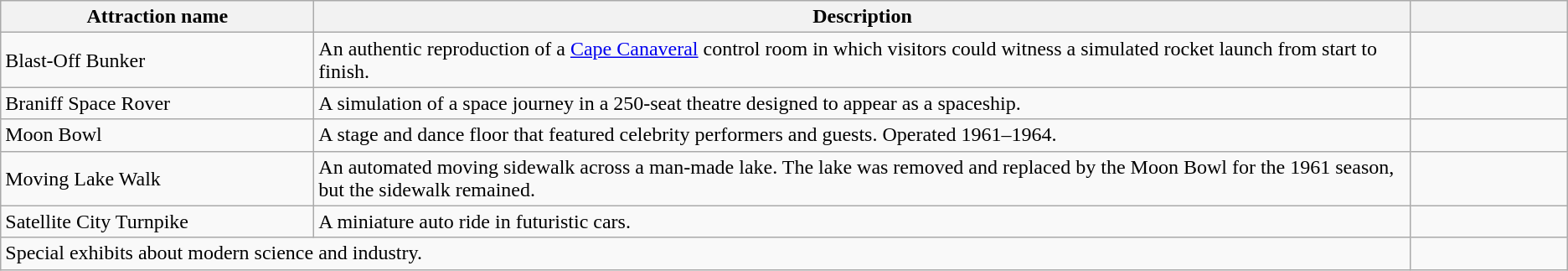<table class="wikitable">
<tr>
<th width=20%>Attraction name</th>
<th width=70%>Description</th>
<th width=10%></th>
</tr>
<tr>
<td>Blast-Off Bunker</td>
<td>An authentic reproduction of a <a href='#'>Cape Canaveral</a> control room in which visitors could witness a simulated rocket launch from start to finish.</td>
<td></td>
</tr>
<tr>
<td>Braniff Space Rover</td>
<td>A simulation of a space journey in a 250-seat theatre designed to appear as a spaceship.</td>
<td></td>
</tr>
<tr>
<td>Moon Bowl</td>
<td>A stage and  dance floor that featured celebrity performers and guests. Operated 1961–1964.</td>
<td></td>
</tr>
<tr>
<td>Moving Lake Walk</td>
<td>An automated moving sidewalk across a man-made lake. The lake was removed and replaced by the Moon Bowl for the 1961 season, but the sidewalk remained.</td>
<td></td>
</tr>
<tr>
<td>Satellite City Turnpike</td>
<td>A miniature auto ride in futuristic cars.</td>
<td></td>
</tr>
<tr>
<td colspan=2>Special exhibits about modern science and industry.</td>
<td></td>
</tr>
</table>
